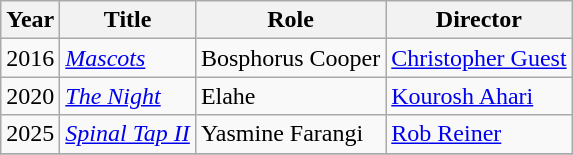<table class="wikitable sortable">
<tr>
<th>Year</th>
<th>Title</th>
<th>Role</th>
<th>Director</th>
</tr>
<tr>
<td>2016</td>
<td><em><a href='#'>Mascots</a></em></td>
<td>Bosphorus Cooper</td>
<td><a href='#'>Christopher Guest</a></td>
</tr>
<tr>
<td>2020</td>
<td><em><a href='#'>The Night</a></em></td>
<td>Elahe</td>
<td><a href='#'>Kourosh Ahari</a></td>
</tr>
<tr>
<td>2025</td>
<td><em><a href='#'>Spinal Tap II</a></em></td>
<td>Yasmine Farangi</td>
<td><a href='#'>Rob Reiner</a></td>
</tr>
<tr>
</tr>
</table>
